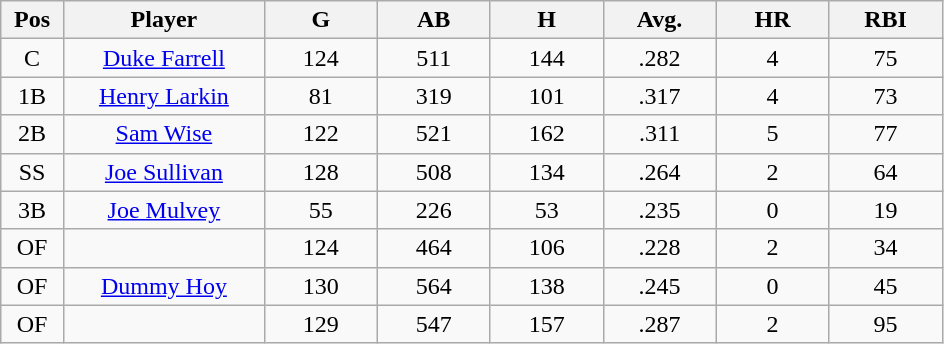<table class="wikitable sortable">
<tr>
<th bgcolor="#DDDDFF" width="5%">Pos</th>
<th bgcolor="#DDDDFF" width="16%">Player</th>
<th bgcolor="#DDDDFF" width="9%">G</th>
<th bgcolor="#DDDDFF" width="9%">AB</th>
<th bgcolor="#DDDDFF" width="9%">H</th>
<th bgcolor="#DDDDFF" width="9%">Avg.</th>
<th bgcolor="#DDDDFF" width="9%">HR</th>
<th bgcolor="#DDDDFF" width="9%">RBI</th>
</tr>
<tr align="center">
<td>C</td>
<td><a href='#'>Duke Farrell</a></td>
<td>124</td>
<td>511</td>
<td>144</td>
<td>.282</td>
<td>4</td>
<td>75</td>
</tr>
<tr align=center>
<td>1B</td>
<td><a href='#'>Henry Larkin</a></td>
<td>81</td>
<td>319</td>
<td>101</td>
<td>.317</td>
<td>4</td>
<td>73</td>
</tr>
<tr align=center>
<td>2B</td>
<td><a href='#'>Sam Wise</a></td>
<td>122</td>
<td>521</td>
<td>162</td>
<td>.311</td>
<td>5</td>
<td>77</td>
</tr>
<tr align=center>
<td>SS</td>
<td><a href='#'>Joe Sullivan</a></td>
<td>128</td>
<td>508</td>
<td>134</td>
<td>.264</td>
<td>2</td>
<td>64</td>
</tr>
<tr align=center>
<td>3B</td>
<td><a href='#'>Joe Mulvey</a></td>
<td>55</td>
<td>226</td>
<td>53</td>
<td>.235</td>
<td>0</td>
<td>19</td>
</tr>
<tr align=center>
<td>OF</td>
<td></td>
<td>124</td>
<td>464</td>
<td>106</td>
<td>.228</td>
<td>2</td>
<td>34</td>
</tr>
<tr align="center">
<td>OF</td>
<td><a href='#'>Dummy Hoy</a></td>
<td>130</td>
<td>564</td>
<td>138</td>
<td>.245</td>
<td>0</td>
<td>45</td>
</tr>
<tr align=center>
<td>OF</td>
<td></td>
<td>129</td>
<td>547</td>
<td>157</td>
<td>.287</td>
<td>2</td>
<td>95</td>
</tr>
</table>
